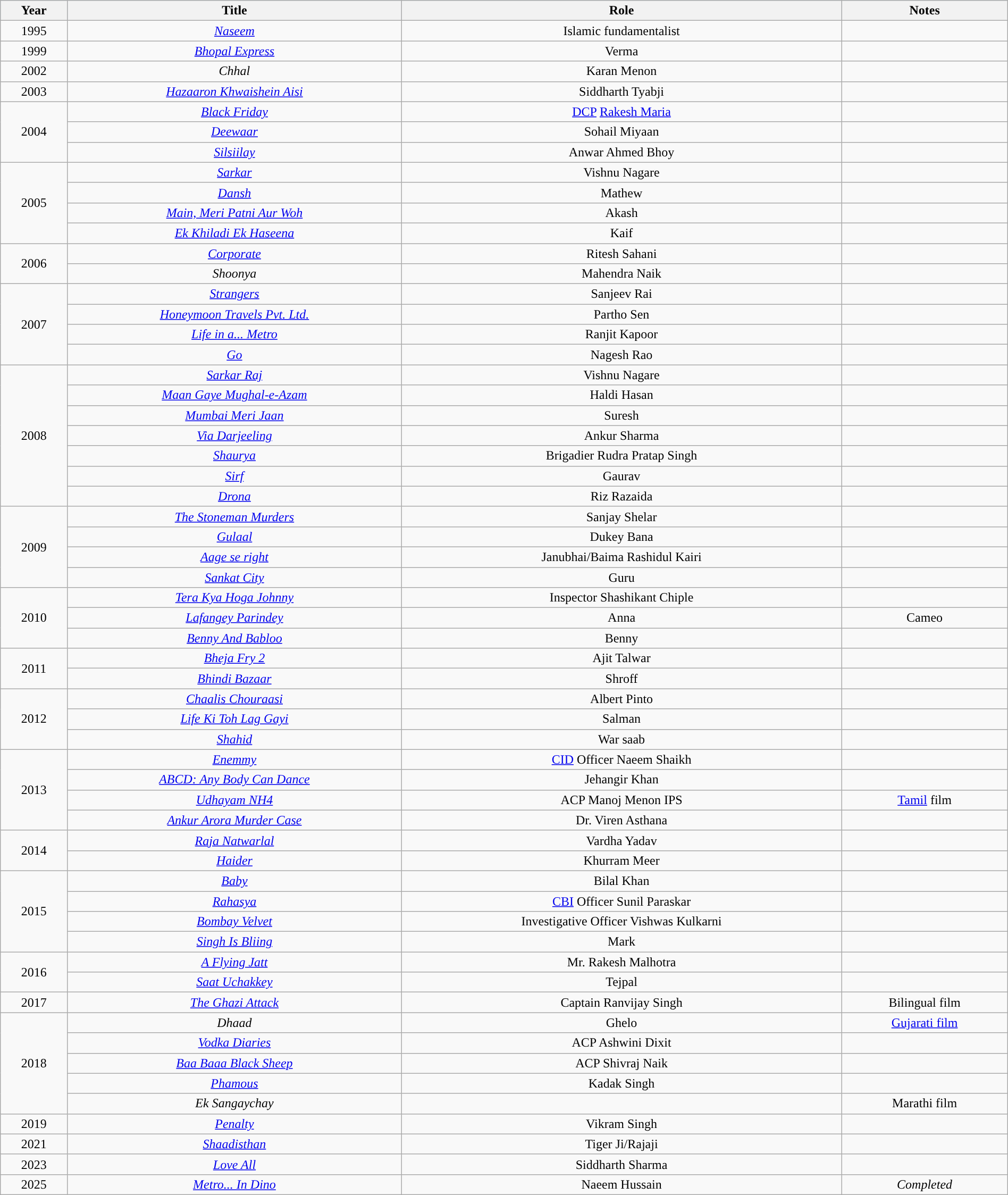<table class="wikitable sortable" style="width: 100%; text-align: center;">
<tr style="background:#d1e4fd;">
<th>Year</th>
<th>Title</th>
<th>Role</th>
<th>Notes</th>
</tr>
<tr>
<td>1995</td>
<td><em><a href='#'>Naseem</a></em></td>
<td>Islamic fundamentalist</td>
<td></td>
</tr>
<tr>
<td>1999</td>
<td><em><a href='#'>Bhopal Express</a></em></td>
<td>Verma</td>
<td></td>
</tr>
<tr>
<td>2002</td>
<td><em>Chhal</em></td>
<td>Karan Menon</td>
<td></td>
</tr>
<tr>
<td>2003</td>
<td><em><a href='#'>Hazaaron Khwaishein Aisi</a></em></td>
<td>Siddharth Tyabji</td>
<td></td>
</tr>
<tr>
<td rowspan="3">2004</td>
<td><em><a href='#'>Black Friday</a></em></td>
<td><a href='#'>DCP</a> <a href='#'>Rakesh Maria</a></td>
<td></td>
</tr>
<tr>
<td><em><a href='#'>Deewaar</a></em></td>
<td>Sohail Miyaan</td>
<td></td>
</tr>
<tr>
<td><em><a href='#'>Silsiilay</a></em></td>
<td>Anwar Ahmed Bhoy</td>
<td></td>
</tr>
<tr>
<td rowspan="4">2005</td>
<td><em><a href='#'>Sarkar</a></em></td>
<td>Vishnu Nagare</td>
<td></td>
</tr>
<tr>
<td><em><a href='#'>Dansh</a></em></td>
<td>Mathew</td>
<td></td>
</tr>
<tr>
<td><em><a href='#'>Main, Meri Patni Aur Woh</a></em></td>
<td>Akash</td>
<td></td>
</tr>
<tr>
<td><em><a href='#'>Ek Khiladi Ek Haseena</a></em></td>
<td>Kaif</td>
<td></td>
</tr>
<tr>
<td rowspan="2">2006</td>
<td><em><a href='#'>Corporate</a></em></td>
<td>Ritesh Sahani</td>
<td></td>
</tr>
<tr>
<td><em>Shoonya</em></td>
<td>Mahendra Naik</td>
<td></td>
</tr>
<tr>
<td rowspan="4">2007</td>
<td><em><a href='#'>Strangers</a></em></td>
<td>Sanjeev Rai</td>
<td></td>
</tr>
<tr>
<td><em><a href='#'>Honeymoon Travels Pvt. Ltd.</a></em></td>
<td>Partho Sen</td>
<td></td>
</tr>
<tr>
<td><em><a href='#'>Life in a... Metro</a></em></td>
<td>Ranjit Kapoor</td>
<td></td>
</tr>
<tr>
<td><em><a href='#'>Go</a></em></td>
<td>Nagesh Rao</td>
<td></td>
</tr>
<tr>
<td rowspan="7">2008</td>
<td><em><a href='#'>Sarkar Raj</a></em></td>
<td>Vishnu Nagare</td>
<td></td>
</tr>
<tr>
<td><em><a href='#'>Maan Gaye Mughal-e-Azam</a></em></td>
<td>Haldi Hasan</td>
<td></td>
</tr>
<tr>
<td><em><a href='#'>Mumbai Meri Jaan</a></em></td>
<td>Suresh</td>
<td></td>
</tr>
<tr>
<td><em><a href='#'>Via Darjeeling</a></em></td>
<td>Ankur Sharma</td>
<td></td>
</tr>
<tr>
<td><em><a href='#'>Shaurya</a></em></td>
<td>Brigadier Rudra Pratap Singh</td>
<td></td>
</tr>
<tr>
<td><em><a href='#'>Sirf</a></em></td>
<td>Gaurav</td>
<td></td>
</tr>
<tr>
<td><em><a href='#'>Drona</a></em></td>
<td>Riz Razaida</td>
<td></td>
</tr>
<tr>
<td rowspan="4">2009</td>
<td><em><a href='#'>The Stoneman Murders</a></em></td>
<td>Sanjay Shelar</td>
<td></td>
</tr>
<tr>
<td><em><a href='#'>Gulaal</a></em></td>
<td>Dukey Bana</td>
<td></td>
</tr>
<tr>
<td><em><a href='#'>Aage se right</a></em></td>
<td>Janubhai/Baima Rashidul Kairi</td>
<td></td>
</tr>
<tr>
<td><em><a href='#'>Sankat City</a></em></td>
<td>Guru</td>
<td></td>
</tr>
<tr>
<td rowspan="3">2010</td>
<td><em><a href='#'>Tera Kya Hoga Johnny</a></em></td>
<td>Inspector Shashikant Chiple</td>
<td></td>
</tr>
<tr>
<td><em><a href='#'>Lafangey Parindey</a></em></td>
<td>Anna</td>
<td>Cameo</td>
</tr>
<tr>
<td><em><a href='#'>Benny And Babloo</a></em></td>
<td>Benny</td>
<td></td>
</tr>
<tr>
<td rowspan="2">2011</td>
<td><em><a href='#'>Bheja Fry 2</a></em></td>
<td>Ajit Talwar</td>
<td></td>
</tr>
<tr>
<td><em><a href='#'>Bhindi Bazaar</a></em></td>
<td>Shroff</td>
<td></td>
</tr>
<tr>
<td rowspan="3">2012</td>
<td><em><a href='#'>Chaalis Chouraasi</a></em></td>
<td>Albert Pinto</td>
<td></td>
</tr>
<tr>
<td><em><a href='#'>Life Ki Toh Lag Gayi</a></em></td>
<td>Salman</td>
<td></td>
</tr>
<tr>
<td><em><a href='#'>Shahid</a></em></td>
<td>War saab</td>
<td></td>
</tr>
<tr>
<td rowspan="4">2013</td>
<td><em><a href='#'>Enemmy</a></em></td>
<td><a href='#'> CID</a> Officer Naeem Shaikh</td>
<td></td>
</tr>
<tr>
<td><em><a href='#'>ABCD: Any Body Can Dance</a></em></td>
<td>Jehangir Khan</td>
<td></td>
</tr>
<tr>
<td><em><a href='#'>Udhayam NH4</a></em></td>
<td>ACP Manoj Menon IPS</td>
<td><a href='#'>Tamil</a> film</td>
</tr>
<tr>
<td><em><a href='#'>Ankur Arora Murder Case</a></em></td>
<td>Dr. Viren Asthana</td>
<td></td>
</tr>
<tr>
<td rowspan="2">2014</td>
<td><em><a href='#'>Raja Natwarlal</a></em></td>
<td>Vardha Yadav</td>
<td></td>
</tr>
<tr>
<td><em><a href='#'>Haider</a></em></td>
<td>Khurram Meer</td>
<td></td>
</tr>
<tr>
<td rowspan="4">2015</td>
<td><em><a href='#'>Baby</a></em></td>
<td>Bilal Khan</td>
<td></td>
</tr>
<tr>
<td><em><a href='#'>Rahasya</a></em></td>
<td><a href='#'> CBI</a> Officer Sunil Paraskar</td>
<td></td>
</tr>
<tr>
<td><em><a href='#'>Bombay Velvet</a></em></td>
<td>Investigative Officer Vishwas Kulkarni</td>
<td></td>
</tr>
<tr>
<td><em><a href='#'>Singh Is Bliing</a></em></td>
<td>Mark</td>
<td></td>
</tr>
<tr>
<td rowspan="2">2016</td>
<td><em><a href='#'>A Flying Jatt</a></em></td>
<td>Mr. Rakesh Malhotra</td>
<td></td>
</tr>
<tr>
<td><em><a href='#'>Saat Uchakkey</a></em></td>
<td>Tejpal</td>
<td></td>
</tr>
<tr>
<td>2017</td>
<td><em><a href='#'>The Ghazi Attack</a></em></td>
<td>Captain Ranvijay Singh</td>
<td>Bilingual film</td>
</tr>
<tr>
<td rowspan="5">2018</td>
<td><em>Dhaad</em></td>
<td>Ghelo</td>
<td><a href='#'>Gujarati film</a></td>
</tr>
<tr>
<td><em><a href='#'>Vodka Diaries</a></em></td>
<td>ACP Ashwini Dixit</td>
<td></td>
</tr>
<tr>
<td><em><a href='#'>Baa Baaa Black Sheep</a></em></td>
<td>ACP Shivraj Naik</td>
<td></td>
</tr>
<tr>
<td><em><a href='#'>Phamous</a></em></td>
<td>Kadak Singh</td>
<td></td>
</tr>
<tr>
<td><em>Ek Sangaychay</em></td>
<td></td>
<td>Marathi film</td>
</tr>
<tr>
<td>2019</td>
<td><em><a href='#'>Penalty</a></em></td>
<td>Vikram Singh</td>
<td></td>
</tr>
<tr>
<td>2021</td>
<td><em><a href='#'>Shaadisthan</a></em></td>
<td>Tiger Ji/Rajaji</td>
<td></td>
</tr>
<tr>
<td>2023</td>
<td><em><a href='#'>Love All</a></em></td>
<td>Siddharth Sharma</td>
<td></td>
</tr>
<tr>
<td>2025</td>
<td><em><a href='#'>Metro... In Dino</a></em></td>
<td>Naeem Hussain</td>
<td><em>Completed</em></td>
</tr>
</table>
